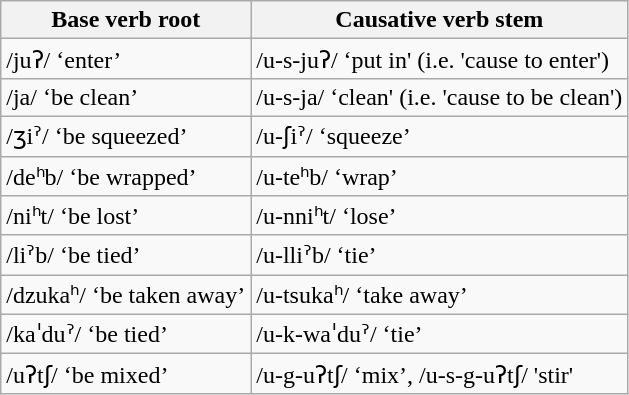<table class="wikitable">
<tr>
<th>Base verb root</th>
<th>Causative verb stem</th>
</tr>
<tr>
<td>/juʔ/	‘enter’</td>
<td>/u-s-juʔ/ ‘put in' (i.e. 'cause to enter')</td>
</tr>
<tr>
<td>/ja/ ‘be clean’</td>
<td>/u-s-ja/ ‘clean' (i.e. 'cause to be clean')</td>
</tr>
<tr>
<td>/ʒiˀ/	‘be squeezed’</td>
<td>/u-ʃiˀ/	‘squeeze’</td>
</tr>
<tr>
<td>/deʰb/ ‘be wrapped’</td>
<td>/u-teʰb/ ‘wrap’</td>
</tr>
<tr>
<td>/niʰt/ ‘be lost’</td>
<td>/u-nniʰt/ ‘lose’</td>
</tr>
<tr>
<td>/liˀb/	‘be tied’</td>
<td>/u-lliˀb/ ‘tie’</td>
</tr>
<tr>
<td>/dzukaʰ/ ‘be taken away’</td>
<td>/u-tsukaʰ/ ‘take away’</td>
</tr>
<tr>
<td>/kaˈduˀ/	‘be tied’</td>
<td>/u-k-waˈduˀ/	‘tie’</td>
</tr>
<tr>
<td>/uʔtʃ/	‘be mixed’</td>
<td>/u-g-uʔtʃ/	‘mix’, /u-s-g-uʔtʃ/ 'stir'</td>
</tr>
</table>
